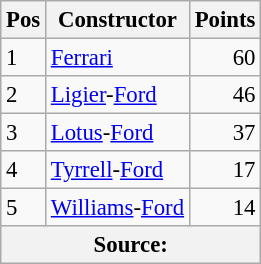<table class="wikitable" style="font-size: 95%;">
<tr>
<th>Pos</th>
<th>Constructor</th>
<th>Points</th>
</tr>
<tr>
<td>1</td>
<td> <a href='#'>Ferrari</a></td>
<td align="right">60</td>
</tr>
<tr>
<td>2</td>
<td> <a href='#'>Ligier</a>-<a href='#'>Ford</a></td>
<td align="right">46</td>
</tr>
<tr>
<td>3</td>
<td> <a href='#'>Lotus</a>-<a href='#'>Ford</a></td>
<td align="right">37</td>
</tr>
<tr>
<td>4</td>
<td> <a href='#'>Tyrrell</a>-<a href='#'>Ford</a></td>
<td align="right">17</td>
</tr>
<tr>
<td>5</td>
<td> <a href='#'>Williams</a>-<a href='#'>Ford</a></td>
<td align="right">14</td>
</tr>
<tr>
<th colspan=4>Source: </th>
</tr>
</table>
